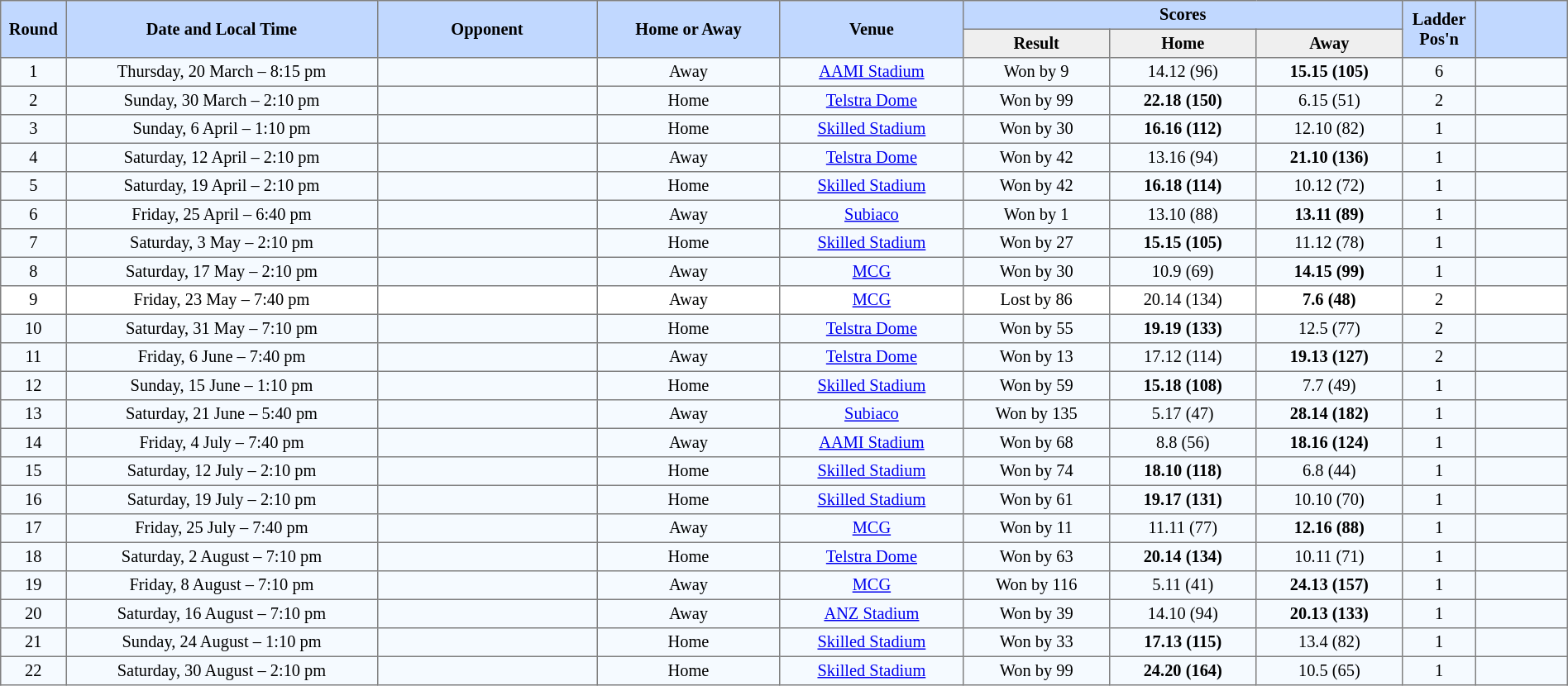<table border=1 style="border-collapse:collapse; font-size:85%; text-align:center;" cellpadding=3 cellspacing=0 width=100%>
<tr bgcolor=#C1D8FF>
<th rowspan=2 width=3%>Round</th>
<th rowspan=2 width=17%>Date and Local Time</th>
<th rowspan=2 width=12%>Opponent</th>
<th rowspan=2 width=10%>Home or Away</th>
<th rowspan=2 width=10%>Venue</th>
<th colspan=3>Scores</th>
<th rowspan=2 width=4%>Ladder Pos'n</th>
<th rowspan=2 width=5%></th>
</tr>
<tr bgcolor=#EFEFEF>
<th width=8%>Result</th>
<th width=8%>Home</th>
<th width=8%>Away</th>
</tr>
<tr bgcolor=#F5FAFF>
<td>1</td>
<td>Thursday, 20 March – 8:15 pm</td>
<td align=left></td>
<td>Away</td>
<td><a href='#'>AAMI Stadium</a></td>
<td>Won by 9</td>
<td>14.12 (96)</td>
<td><strong>15.15 (105)</strong></td>
<td>6</td>
<td></td>
</tr>
<tr bgcolor=#F5FAFF>
<td>2</td>
<td>Sunday, 30 March – 2:10 pm</td>
<td align=left></td>
<td>Home</td>
<td><a href='#'>Telstra Dome</a></td>
<td>Won by 99</td>
<td><strong>22.18 (150)</strong></td>
<td>6.15 (51)</td>
<td>2</td>
<td></td>
</tr>
<tr bgcolor=#F5FAFF>
<td>3</td>
<td>Sunday, 6 April – 1:10 pm</td>
<td align=left></td>
<td>Home</td>
<td><a href='#'>Skilled Stadium</a></td>
<td>Won by 30</td>
<td><strong>16.16 (112)</strong></td>
<td>12.10 (82)</td>
<td>1</td>
<td></td>
</tr>
<tr bgcolor=#F5FAFF>
<td>4</td>
<td>Saturday, 12 April – 2:10 pm</td>
<td align=left></td>
<td>Away</td>
<td><a href='#'>Telstra Dome</a></td>
<td>Won by 42</td>
<td>13.16 (94)</td>
<td><strong>21.10 (136)</strong></td>
<td>1</td>
<td></td>
</tr>
<tr bgcolor=#F5FAFF>
<td>5</td>
<td>Saturday, 19 April – 2:10 pm</td>
<td align=left></td>
<td>Home</td>
<td><a href='#'>Skilled Stadium</a></td>
<td>Won by 42</td>
<td><strong>16.18 (114)</strong></td>
<td>10.12 (72)</td>
<td>1</td>
<td></td>
</tr>
<tr bgcolor=#F5FAFF>
<td>6</td>
<td>Friday, 25 April – 6:40 pm</td>
<td align=left></td>
<td>Away</td>
<td><a href='#'>Subiaco</a></td>
<td>Won by 1</td>
<td>13.10 (88)</td>
<td><strong>13.11 (89)</strong></td>
<td>1</td>
<td></td>
</tr>
<tr bgcolor=#F5FAFF>
<td>7</td>
<td>Saturday, 3 May – 2:10 pm</td>
<td align=left></td>
<td>Home</td>
<td><a href='#'>Skilled Stadium</a></td>
<td>Won by 27</td>
<td><strong>15.15 (105)</strong></td>
<td>11.12 (78)</td>
<td>1</td>
<td></td>
</tr>
<tr bgcolor=#F5FAFF>
<td>8</td>
<td>Saturday, 17 May – 2:10 pm</td>
<td align=left></td>
<td>Away</td>
<td><a href='#'>MCG</a></td>
<td>Won by 30</td>
<td>10.9 (69)</td>
<td><strong>14.15 (99)</strong></td>
<td>1</td>
<td></td>
</tr>
<tr>
<td>9</td>
<td>Friday, 23 May – 7:40 pm</td>
<td align=left></td>
<td>Away</td>
<td><a href='#'>MCG</a></td>
<td>Lost by 86</td>
<td>20.14 (134)</td>
<td><strong>7.6 (48)</strong></td>
<td>2</td>
<td></td>
</tr>
<tr bgcolor=#F5FAFF>
<td>10</td>
<td>Saturday, 31 May – 7:10 pm</td>
<td align=left></td>
<td>Home</td>
<td><a href='#'>Telstra Dome</a></td>
<td>Won by 55</td>
<td><strong>19.19 (133)</strong></td>
<td>12.5 (77)</td>
<td>2</td>
<td></td>
</tr>
<tr bgcolor=#F5FAFF>
<td>11</td>
<td>Friday, 6 June – 7:40 pm</td>
<td align=left></td>
<td>Away</td>
<td><a href='#'>Telstra Dome</a></td>
<td>Won by 13</td>
<td>17.12 (114)</td>
<td><strong>19.13 (127)</strong></td>
<td>2</td>
<td></td>
</tr>
<tr bgcolor=#F5FAFF>
<td>12</td>
<td>Sunday, 15 June – 1:10 pm</td>
<td align=left></td>
<td>Home</td>
<td><a href='#'>Skilled Stadium</a></td>
<td>Won by 59</td>
<td><strong>15.18 (108)</strong></td>
<td>7.7 (49)</td>
<td>1</td>
<td></td>
</tr>
<tr bgcolor=#F5FAFF>
<td>13</td>
<td>Saturday, 21 June – 5:40 pm</td>
<td align=left></td>
<td>Away</td>
<td><a href='#'>Subiaco</a></td>
<td>Won by 135</td>
<td>5.17 (47)</td>
<td><strong>28.14 (182)</strong></td>
<td>1</td>
<td></td>
</tr>
<tr bgcolor=#F5FAFF>
<td>14</td>
<td>Friday, 4 July – 7:40 pm</td>
<td align=left></td>
<td>Away</td>
<td><a href='#'>AAMI Stadium</a></td>
<td>Won by 68</td>
<td>8.8 (56)</td>
<td><strong>18.16 (124)</strong></td>
<td>1</td>
<td></td>
</tr>
<tr bgcolor=#F5FAFF>
<td>15</td>
<td>Saturday, 12 July – 2:10 pm</td>
<td align=left></td>
<td>Home</td>
<td><a href='#'>Skilled Stadium</a></td>
<td>Won by 74</td>
<td><strong>18.10 (118)</strong></td>
<td>6.8 (44)</td>
<td>1</td>
<td></td>
</tr>
<tr bgcolor=#F5FAFF>
<td>16</td>
<td>Saturday, 19 July – 2:10 pm</td>
<td align=left></td>
<td>Home</td>
<td><a href='#'>Skilled Stadium</a></td>
<td>Won by 61</td>
<td><strong>19.17 (131)</strong></td>
<td>10.10 (70)</td>
<td>1</td>
<td></td>
</tr>
<tr bgcolor=#F5FAFF>
<td>17</td>
<td>Friday, 25 July – 7:40 pm</td>
<td align=left></td>
<td>Away</td>
<td><a href='#'>MCG</a></td>
<td>Won by 11</td>
<td>11.11 (77)</td>
<td><strong>12.16 (88)</strong></td>
<td>1</td>
<td></td>
</tr>
<tr bgcolor=#F5FAFF>
<td>18</td>
<td>Saturday, 2 August – 7:10 pm</td>
<td align=left></td>
<td>Home</td>
<td><a href='#'>Telstra Dome</a></td>
<td>Won by 63</td>
<td><strong>20.14 (134)</strong></td>
<td>10.11 (71)</td>
<td>1</td>
<td></td>
</tr>
<tr bgcolor=#F5FAFF>
<td>19</td>
<td>Friday, 8 August – 7:10 pm</td>
<td align=left></td>
<td>Away</td>
<td><a href='#'>MCG</a></td>
<td>Won by 116</td>
<td>5.11 (41)</td>
<td><strong>24.13 (157)</strong></td>
<td>1</td>
<td></td>
</tr>
<tr bgcolor=#F5FAFF>
<td>20</td>
<td>Saturday, 16 August – 7:10 pm</td>
<td align=left></td>
<td>Away</td>
<td><a href='#'>ANZ Stadium</a></td>
<td>Won by 39</td>
<td>14.10 (94)</td>
<td><strong>20.13 (133)</strong></td>
<td>1</td>
<td></td>
</tr>
<tr bgcolor=#F5FAFF>
<td>21</td>
<td>Sunday, 24 August – 1:10 pm</td>
<td align=left></td>
<td>Home</td>
<td><a href='#'>Skilled Stadium</a></td>
<td>Won by 33</td>
<td><strong>17.13 (115)</strong></td>
<td>13.4 (82)</td>
<td>1</td>
<td></td>
</tr>
<tr bgcolor=#F5FAFF>
<td>22</td>
<td>Saturday, 30 August – 2:10 pm</td>
<td align=left></td>
<td>Home</td>
<td><a href='#'>Skilled Stadium</a></td>
<td>Won by 99</td>
<td><strong>24.20 (164)</strong></td>
<td>10.5 (65)</td>
<td>1</td>
<td></td>
</tr>
</table>
